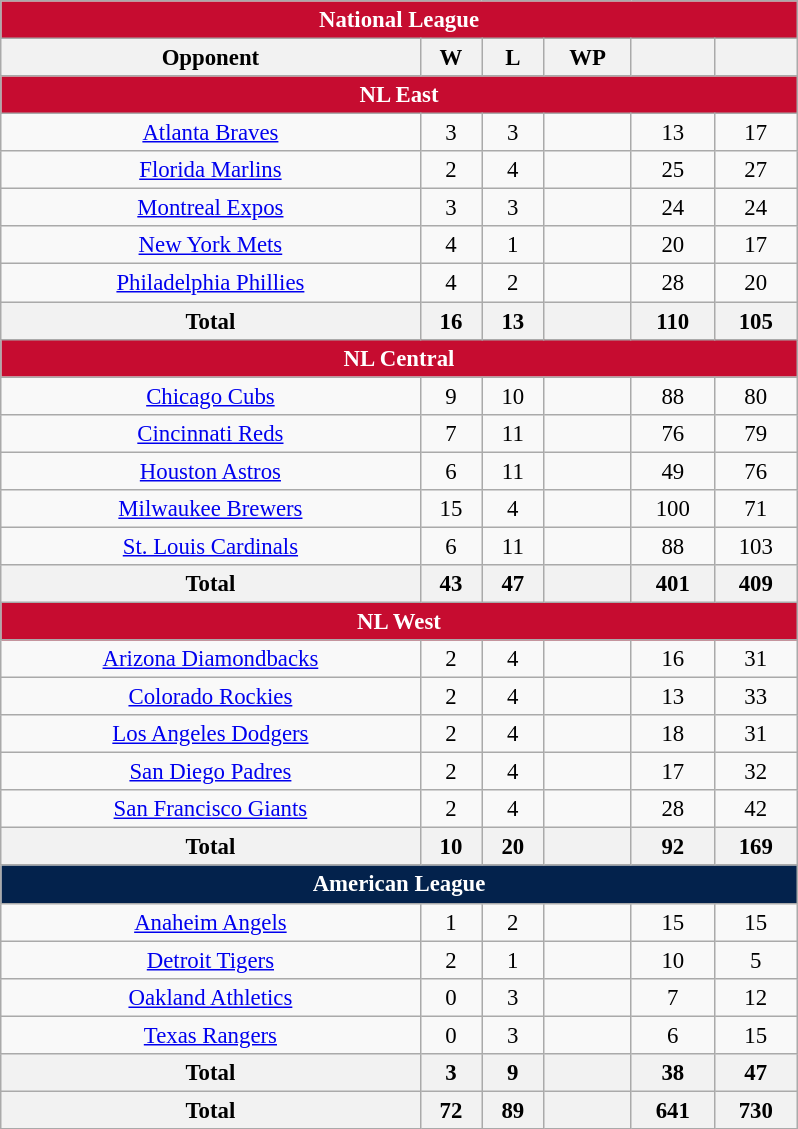<table class="wikitable" style="font-size:95%; text-align:center; width:35em;margin: 0.5em auto;">
<tr>
<td colspan="7" style="background:#c60c30;color:#fff"><strong>National League</strong></td>
</tr>
<tr>
<th>Opponent</th>
<th>W</th>
<th>L</th>
<th>WP</th>
<th></th>
<th></th>
</tr>
<tr>
<td colspan="7" style="background:#c60c30;color:#fff"><strong>NL East</strong></td>
</tr>
<tr>
<td><a href='#'>Atlanta Braves</a></td>
<td>3</td>
<td>3</td>
<td></td>
<td>13</td>
<td>17</td>
</tr>
<tr>
<td><a href='#'>Florida Marlins</a></td>
<td>2</td>
<td>4</td>
<td></td>
<td>25</td>
<td>27</td>
</tr>
<tr>
<td><a href='#'>Montreal Expos</a></td>
<td>3</td>
<td>3</td>
<td></td>
<td>24</td>
<td>24</td>
</tr>
<tr>
<td><a href='#'>New York Mets</a></td>
<td>4</td>
<td>1</td>
<td></td>
<td>20</td>
<td>17</td>
</tr>
<tr>
<td><a href='#'>Philadelphia Phillies</a></td>
<td>4</td>
<td>2</td>
<td></td>
<td>28</td>
<td>20</td>
</tr>
<tr>
<th>Total</th>
<th>16</th>
<th>13</th>
<th></th>
<th>110</th>
<th>105</th>
</tr>
<tr>
<td colspan="7" style="background:#c60c30;color:#fff"><strong>NL Central</strong></td>
</tr>
<tr>
<td><a href='#'>Chicago Cubs</a></td>
<td>9</td>
<td>10</td>
<td></td>
<td>88</td>
<td>80</td>
</tr>
<tr>
<td><a href='#'>Cincinnati Reds</a></td>
<td>7</td>
<td>11</td>
<td></td>
<td>76</td>
<td>79</td>
</tr>
<tr>
<td><a href='#'>Houston Astros</a></td>
<td>6</td>
<td>11</td>
<td></td>
<td>49</td>
<td>76</td>
</tr>
<tr>
<td><a href='#'>Milwaukee Brewers</a></td>
<td>15</td>
<td>4</td>
<td></td>
<td>100</td>
<td>71</td>
</tr>
<tr>
<td><a href='#'>St. Louis Cardinals</a></td>
<td>6</td>
<td>11</td>
<td></td>
<td>88</td>
<td>103</td>
</tr>
<tr>
<th>Total</th>
<th>43</th>
<th>47</th>
<th></th>
<th>401</th>
<th>409</th>
</tr>
<tr>
<td colspan="7" style="background:#c60c30;color:#fff"><strong>NL West</strong></td>
</tr>
<tr>
<td><a href='#'>Arizona Diamondbacks</a></td>
<td>2</td>
<td>4</td>
<td></td>
<td>16</td>
<td>31</td>
</tr>
<tr>
<td><a href='#'>Colorado Rockies</a></td>
<td>2</td>
<td>4</td>
<td></td>
<td>13</td>
<td>33</td>
</tr>
<tr>
<td><a href='#'>Los Angeles Dodgers</a></td>
<td>2</td>
<td>4</td>
<td></td>
<td>18</td>
<td>31</td>
</tr>
<tr>
<td><a href='#'>San Diego Padres</a></td>
<td>2</td>
<td>4</td>
<td></td>
<td>17</td>
<td>32</td>
</tr>
<tr>
<td><a href='#'>San Francisco Giants</a></td>
<td>2</td>
<td>4</td>
<td></td>
<td>28</td>
<td>42</td>
</tr>
<tr>
<th>Total</th>
<th>10</th>
<th>20</th>
<th></th>
<th>92</th>
<th>169</th>
</tr>
<tr>
<td colspan="7" style="background:#03224c;color:#fff"><strong>American League</strong></td>
</tr>
<tr>
<td><a href='#'>Anaheim Angels</a></td>
<td>1</td>
<td>2</td>
<td></td>
<td>15</td>
<td>15</td>
</tr>
<tr>
<td><a href='#'>Detroit Tigers</a></td>
<td>2</td>
<td>1</td>
<td></td>
<td>10</td>
<td>5</td>
</tr>
<tr>
<td><a href='#'>Oakland Athletics</a></td>
<td>0</td>
<td>3</td>
<td></td>
<td>7</td>
<td>12</td>
</tr>
<tr>
<td><a href='#'>Texas Rangers</a></td>
<td>0</td>
<td>3</td>
<td></td>
<td>6</td>
<td>15</td>
</tr>
<tr>
<th>Total</th>
<th>3</th>
<th>9</th>
<th></th>
<th>38</th>
<th>47</th>
</tr>
<tr>
<th>Total</th>
<th>72</th>
<th>89</th>
<th></th>
<th>641</th>
<th>730</th>
</tr>
</table>
